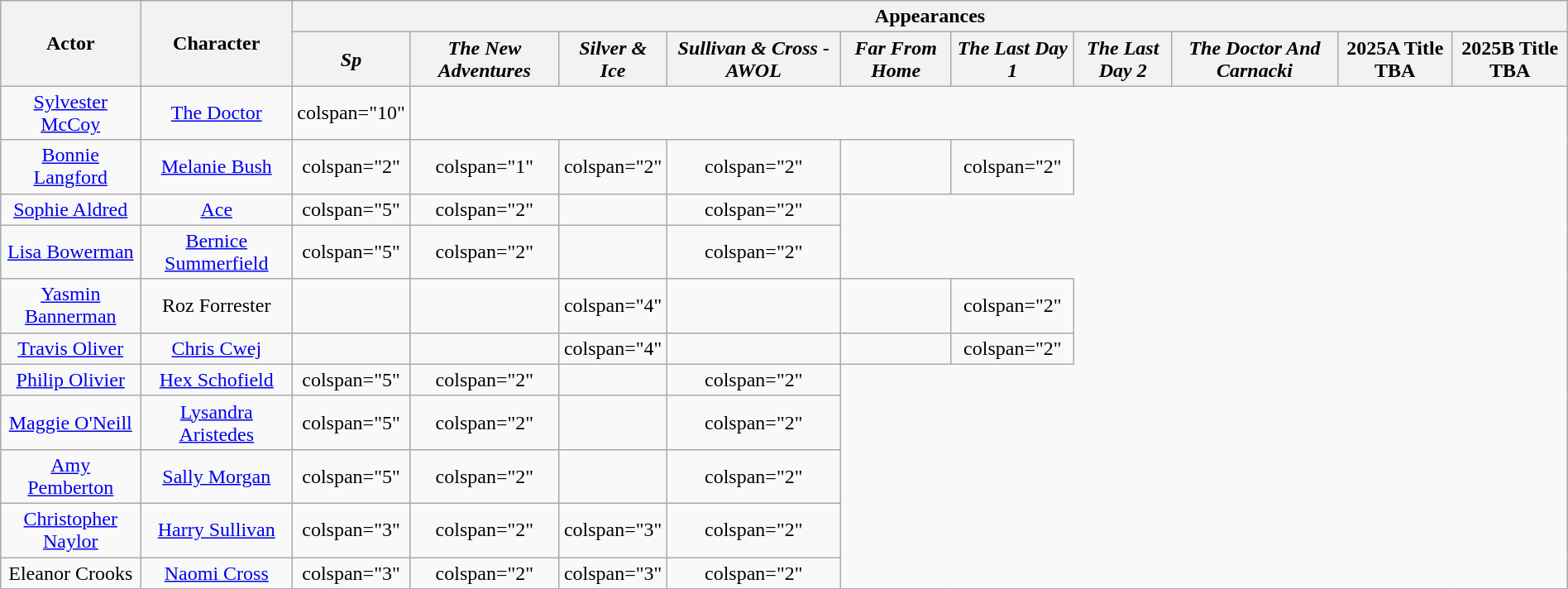<table class="wikitable" style="text-align:center;" width="100%">
<tr ">
<th rowspan="2">Actor</th>
<th rowspan="2">Character</th>
<th colspan="10">Appearances</th>
</tr>
<tr>
<th rowspan="1"><em>Sp</em></th>
<th rowspan="1"><em>The New Adventures</em></th>
<th rowspan="1"><em>Silver & Ice</em></th>
<th rowspan="1"><em>Sullivan & Cross - AWOL</em></th>
<th rowspan="1"><em>Far From Home</em></th>
<th rowspan="1"><em>The Last Day 1</em></th>
<th rowspan="1"><em>The Last Day 2</em></th>
<th rowspan="1"><em>The Doctor And Carnacki</em></th>
<th rowspan="1">2025A Title TBA</th>
<th Rowspam="1">2025B Title TBA</th>
</tr>
<tr>
<td><a href='#'>Sylvester McCoy</a></td>
<td><a href='#'>The Doctor</a></td>
<td>colspan="10" </td>
</tr>
<tr>
<td><a href='#'>Bonnie Langford</a></td>
<td><a href='#'>Melanie Bush</a></td>
<td>colspan="2" </td>
<td>colspan="1" </td>
<td>colspan="2" </td>
<td>colspan="2" </td>
<td></td>
<td>colspan="2"  </td>
</tr>
<tr>
<td><a href='#'>Sophie Aldred</a></td>
<td><a href='#'>Ace</a></td>
<td>colspan="5" </td>
<td>colspan="2" </td>
<td></td>
<td>colspan="2"  </td>
</tr>
<tr>
<td><a href='#'>Lisa Bowerman</a></td>
<td><a href='#'>Bernice Summerfield</a></td>
<td>colspan="5" </td>
<td>colspan="2" </td>
<td></td>
<td>colspan="2"  </td>
</tr>
<tr>
<td><a href='#'>Yasmin Bannerman</a></td>
<td>Roz Forrester</td>
<td></td>
<td></td>
<td>colspan="4" </td>
<td></td>
<td></td>
<td>colspan="2"  </td>
</tr>
<tr>
<td><a href='#'>Travis Oliver</a></td>
<td><a href='#'>Chris Cwej</a></td>
<td></td>
<td></td>
<td>colspan="4" </td>
<td></td>
<td></td>
<td>colspan="2"  </td>
</tr>
<tr>
<td><a href='#'>Philip Olivier</a></td>
<td><a href='#'>Hex Schofield</a></td>
<td>colspan="5" </td>
<td>colspan="2" </td>
<td></td>
<td>colspan="2"  </td>
</tr>
<tr>
<td><a href='#'>Maggie O'Neill</a></td>
<td><a href='#'>Lysandra Aristedes</a></td>
<td>colspan="5" </td>
<td>colspan="2" </td>
<td></td>
<td>colspan="2"  </td>
</tr>
<tr>
<td><a href='#'>Amy Pemberton</a></td>
<td><a href='#'>Sally Morgan</a></td>
<td>colspan="5" </td>
<td>colspan="2" </td>
<td></td>
<td>colspan="2"  </td>
</tr>
<tr>
<td><a href='#'>Christopher Naylor</a></td>
<td><a href='#'>Harry Sullivan</a></td>
<td>colspan="3" </td>
<td>colspan="2" </td>
<td>colspan="3" </td>
<td>colspan="2"  </td>
</tr>
<tr>
<td>Eleanor Crooks</td>
<td><a href='#'>Naomi Cross</a></td>
<td>colspan="3" </td>
<td>colspan="2" </td>
<td>colspan="3" </td>
<td>colspan="2"  </td>
</tr>
</table>
